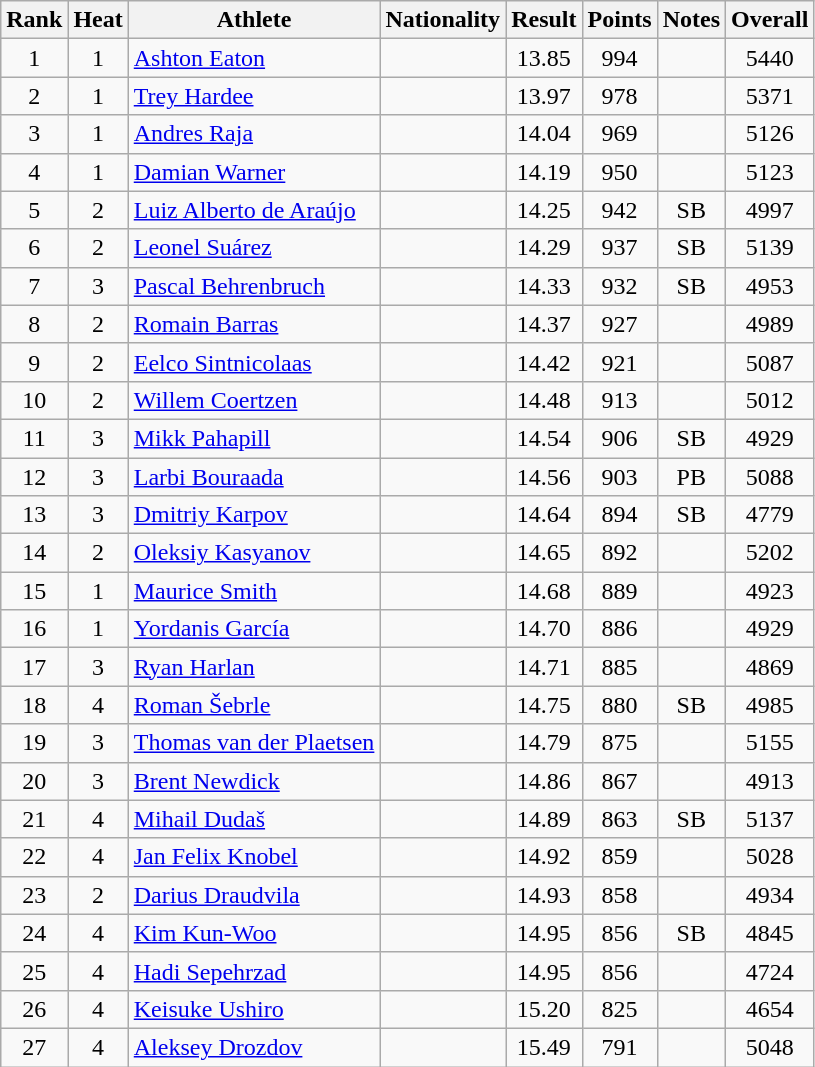<table class="wikitable sortable" style="text-align:center">
<tr>
<th>Rank</th>
<th>Heat</th>
<th>Athlete</th>
<th>Nationality</th>
<th>Result</th>
<th>Points</th>
<th>Notes</th>
<th>Overall</th>
</tr>
<tr>
<td>1</td>
<td>1</td>
<td align=left><a href='#'>Ashton Eaton</a></td>
<td align=left></td>
<td>13.85</td>
<td>994</td>
<td></td>
<td>5440</td>
</tr>
<tr>
<td>2</td>
<td>1</td>
<td align=left><a href='#'>Trey Hardee</a></td>
<td align=left></td>
<td>13.97</td>
<td>978</td>
<td></td>
<td>5371</td>
</tr>
<tr>
<td>3</td>
<td>1</td>
<td align=left><a href='#'>Andres Raja</a></td>
<td align=left></td>
<td>14.04</td>
<td>969</td>
<td></td>
<td>5126</td>
</tr>
<tr>
<td>4</td>
<td>1</td>
<td align=left><a href='#'>Damian Warner</a></td>
<td align=left></td>
<td>14.19</td>
<td>950</td>
<td></td>
<td>5123</td>
</tr>
<tr>
<td>5</td>
<td>2</td>
<td align=left><a href='#'>Luiz Alberto de Araújo</a></td>
<td align=left></td>
<td>14.25</td>
<td>942</td>
<td>SB</td>
<td>4997</td>
</tr>
<tr>
<td>6</td>
<td>2</td>
<td align=left><a href='#'>Leonel Suárez</a></td>
<td align=left></td>
<td>14.29</td>
<td>937</td>
<td>SB</td>
<td>5139</td>
</tr>
<tr>
<td>7</td>
<td>3</td>
<td align=left><a href='#'>Pascal Behrenbruch</a></td>
<td align=left></td>
<td>14.33</td>
<td>932</td>
<td>SB</td>
<td>4953</td>
</tr>
<tr>
<td>8</td>
<td>2</td>
<td align=left><a href='#'>Romain Barras</a></td>
<td align=left></td>
<td>14.37</td>
<td>927</td>
<td></td>
<td>4989</td>
</tr>
<tr>
<td>9</td>
<td>2</td>
<td align=left><a href='#'>Eelco Sintnicolaas</a></td>
<td align=left></td>
<td>14.42</td>
<td>921</td>
<td></td>
<td>5087</td>
</tr>
<tr>
<td>10</td>
<td>2</td>
<td align=left><a href='#'>Willem Coertzen</a></td>
<td align=left></td>
<td>14.48</td>
<td>913</td>
<td></td>
<td>5012</td>
</tr>
<tr>
<td>11</td>
<td>3</td>
<td align=left><a href='#'>Mikk Pahapill</a></td>
<td align=left></td>
<td>14.54</td>
<td>906</td>
<td>SB</td>
<td>4929</td>
</tr>
<tr>
<td>12</td>
<td>3</td>
<td align=left><a href='#'>Larbi Bouraada</a></td>
<td align=left></td>
<td>14.56</td>
<td>903</td>
<td>PB</td>
<td>5088</td>
</tr>
<tr>
<td>13</td>
<td>3</td>
<td align=left><a href='#'>Dmitriy Karpov</a></td>
<td align=left></td>
<td>14.64</td>
<td>894</td>
<td>SB</td>
<td>4779</td>
</tr>
<tr>
<td>14</td>
<td>2</td>
<td align=left><a href='#'>Oleksiy Kasyanov</a></td>
<td align=left></td>
<td>14.65</td>
<td>892</td>
<td></td>
<td>5202</td>
</tr>
<tr>
<td>15</td>
<td>1</td>
<td align=left><a href='#'>Maurice Smith</a></td>
<td align=left></td>
<td>14.68</td>
<td>889</td>
<td></td>
<td>4923</td>
</tr>
<tr>
<td>16</td>
<td>1</td>
<td align=left><a href='#'>Yordanis García</a></td>
<td align=left></td>
<td>14.70</td>
<td>886</td>
<td></td>
<td>4929</td>
</tr>
<tr>
<td>17</td>
<td>3</td>
<td align=left><a href='#'>Ryan Harlan</a></td>
<td align=left></td>
<td>14.71</td>
<td>885</td>
<td></td>
<td>4869</td>
</tr>
<tr>
<td>18</td>
<td>4</td>
<td align=left><a href='#'>Roman Šebrle</a></td>
<td align=left></td>
<td>14.75</td>
<td>880</td>
<td>SB</td>
<td>4985</td>
</tr>
<tr>
<td>19</td>
<td>3</td>
<td align=left><a href='#'>Thomas van der Plaetsen</a></td>
<td align=left></td>
<td>14.79</td>
<td>875</td>
<td></td>
<td>5155</td>
</tr>
<tr>
<td>20</td>
<td>3</td>
<td align=left><a href='#'>Brent Newdick</a></td>
<td align=left></td>
<td>14.86</td>
<td>867</td>
<td></td>
<td>4913</td>
</tr>
<tr>
<td>21</td>
<td>4</td>
<td align=left><a href='#'>Mihail Dudaš</a></td>
<td align=left></td>
<td>14.89</td>
<td>863</td>
<td>SB</td>
<td>5137</td>
</tr>
<tr>
<td>22</td>
<td>4</td>
<td align=left><a href='#'>Jan Felix Knobel</a></td>
<td align=left></td>
<td>14.92</td>
<td>859</td>
<td></td>
<td>5028</td>
</tr>
<tr>
<td>23</td>
<td>2</td>
<td align=left><a href='#'>Darius Draudvila</a></td>
<td align=left></td>
<td>14.93</td>
<td>858</td>
<td></td>
<td>4934</td>
</tr>
<tr>
<td>24</td>
<td>4</td>
<td align=left><a href='#'>Kim Kun-Woo</a></td>
<td align=left></td>
<td>14.95</td>
<td>856</td>
<td>SB</td>
<td>4845</td>
</tr>
<tr>
<td>25</td>
<td>4</td>
<td align=left><a href='#'>Hadi Sepehrzad</a></td>
<td align=left></td>
<td>14.95</td>
<td>856</td>
<td></td>
<td>4724</td>
</tr>
<tr>
<td>26</td>
<td>4</td>
<td align=left><a href='#'>Keisuke Ushiro</a></td>
<td align=left></td>
<td>15.20</td>
<td>825</td>
<td></td>
<td>4654</td>
</tr>
<tr>
<td>27</td>
<td>4</td>
<td align=left><a href='#'>Aleksey Drozdov</a></td>
<td align=left></td>
<td>15.49</td>
<td>791</td>
<td></td>
<td>5048</td>
</tr>
</table>
